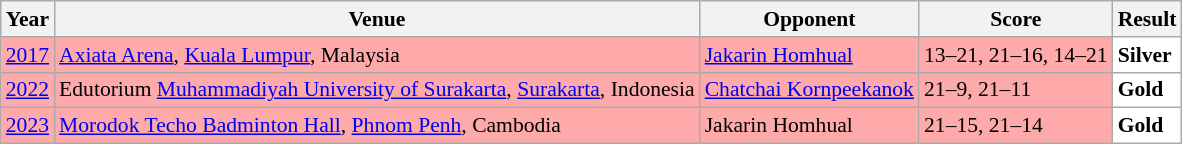<table class="sortable wikitable" style="font-size: 90%;">
<tr>
<th>Year</th>
<th>Venue</th>
<th>Opponent</th>
<th>Score</th>
<th>Result</th>
</tr>
<tr style="background:#FFAAAA">
<td align="center"><a href='#'>2017</a></td>
<td align="left"><a href='#'>Axiata Arena</a>, <a href='#'>Kuala Lumpur</a>, Malaysia</td>
<td align="left"> <a href='#'>Jakarin Homhual</a></td>
<td align="left">13–21, 21–16, 14–21</td>
<td style="text-align:left; background:white"> <strong>Silver</strong></td>
</tr>
<tr style="background:#FFAAAA">
<td align="center"><a href='#'>2022</a></td>
<td align="left">Edutorium <a href='#'>Muhammadiyah University of Surakarta</a>, <a href='#'>Surakarta</a>, Indonesia</td>
<td align="left"> <a href='#'>Chatchai Kornpeekanok</a></td>
<td align="left">21–9, 21–11</td>
<td style="text-align:left; background:white"> <strong>Gold</strong></td>
</tr>
<tr style="background:#FFAAAA">
<td align="center"><a href='#'>2023</a></td>
<td align="left"><a href='#'>Morodok Techo Badminton Hall</a>, <a href='#'>Phnom Penh</a>, Cambodia</td>
<td align="left"> Jakarin Homhual</td>
<td align="left">21–15, 21–14</td>
<td style="text-align:left; background:white"> <strong>Gold</strong></td>
</tr>
</table>
